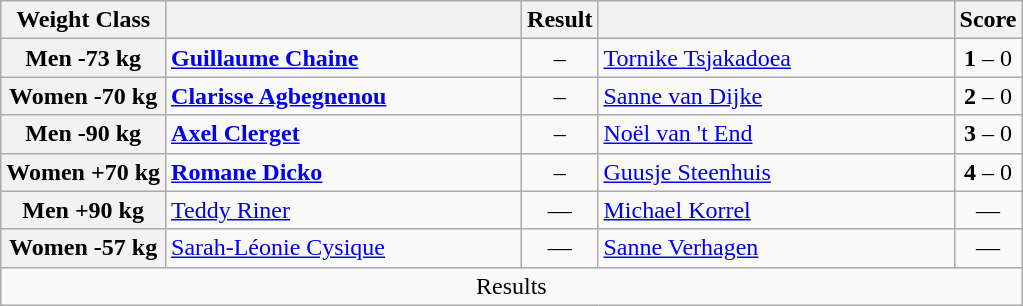<table class="wikitable">
<tr>
<th>Weight Class</th>
<th style="width: 230px;"></th>
<th>Result</th>
<th style="width: 230px;"></th>
<th>Score</th>
</tr>
<tr>
<th>Men -73 kg</th>
<td><strong><a href='#'>Guillaume Chaine</a></strong></td>
<td align=center><strong></strong> – </td>
<td><a href='#'>Tornike Tsjakadoea</a></td>
<td align=center><strong>1</strong> – 0</td>
</tr>
<tr>
<th>Women -70 kg</th>
<td><strong><a href='#'>Clarisse Agbegnenou</a></strong></td>
<td align=center><strong></strong> – </td>
<td><a href='#'>Sanne van Dijke</a></td>
<td align=center><strong>2</strong> – 0</td>
</tr>
<tr>
<th>Men -90 kg</th>
<td><strong><a href='#'>Axel Clerget</a></strong></td>
<td align=center><strong></strong> – </td>
<td><a href='#'>Noël van 't End</a></td>
<td align=center><strong>3</strong> – 0</td>
</tr>
<tr>
<th>Women +70 kg</th>
<td><strong><a href='#'>Romane Dicko</a></strong></td>
<td align=center><strong></strong> – </td>
<td><a href='#'>Guusje Steenhuis</a></td>
<td align=center><strong>4</strong> – 0</td>
</tr>
<tr>
<th>Men +90 kg</th>
<td><a href='#'>Teddy Riner</a></td>
<td align=center>—</td>
<td><a href='#'>Michael Korrel</a></td>
<td align=center>—</td>
</tr>
<tr>
<th>Women -57 kg</th>
<td><a href='#'>Sarah-Léonie Cysique</a></td>
<td align=center>—</td>
<td><a href='#'>Sanne Verhagen</a></td>
<td align=center>—</td>
</tr>
<tr>
<td align=center colspan=5>Results</td>
</tr>
</table>
